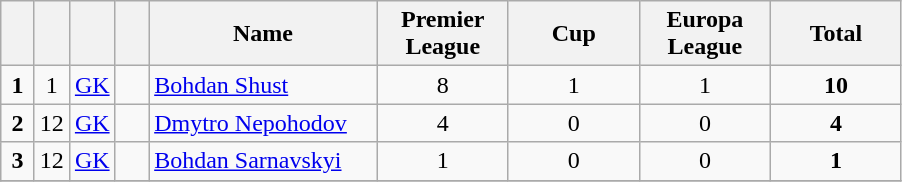<table class="wikitable" style="text-align:center">
<tr>
<th width=15></th>
<th width=15></th>
<th width=15></th>
<th width=15></th>
<th width=145>Name</th>
<th width=80><strong>Premier League</strong></th>
<th width=80><strong>Cup</strong></th>
<th width=80><strong>Europa League</strong></th>
<th width=80>Total</th>
</tr>
<tr>
<td><strong>1</strong></td>
<td>1</td>
<td><a href='#'>GK</a></td>
<td></td>
<td align=left><a href='#'>Bohdan Shust</a></td>
<td>8</td>
<td>1</td>
<td>1</td>
<td><strong>10</strong></td>
</tr>
<tr>
<td><strong>2</strong></td>
<td>12</td>
<td><a href='#'>GK</a></td>
<td></td>
<td align=left><a href='#'>Dmytro Nepohodov</a></td>
<td>4</td>
<td>0</td>
<td>0</td>
<td><strong>4</strong></td>
</tr>
<tr>
<td><strong>3</strong></td>
<td>12</td>
<td><a href='#'>GK</a></td>
<td></td>
<td align=left><a href='#'>Bohdan Sarnavskyi</a></td>
<td>1</td>
<td>0</td>
<td>0</td>
<td><strong>1</strong></td>
</tr>
<tr>
</tr>
</table>
